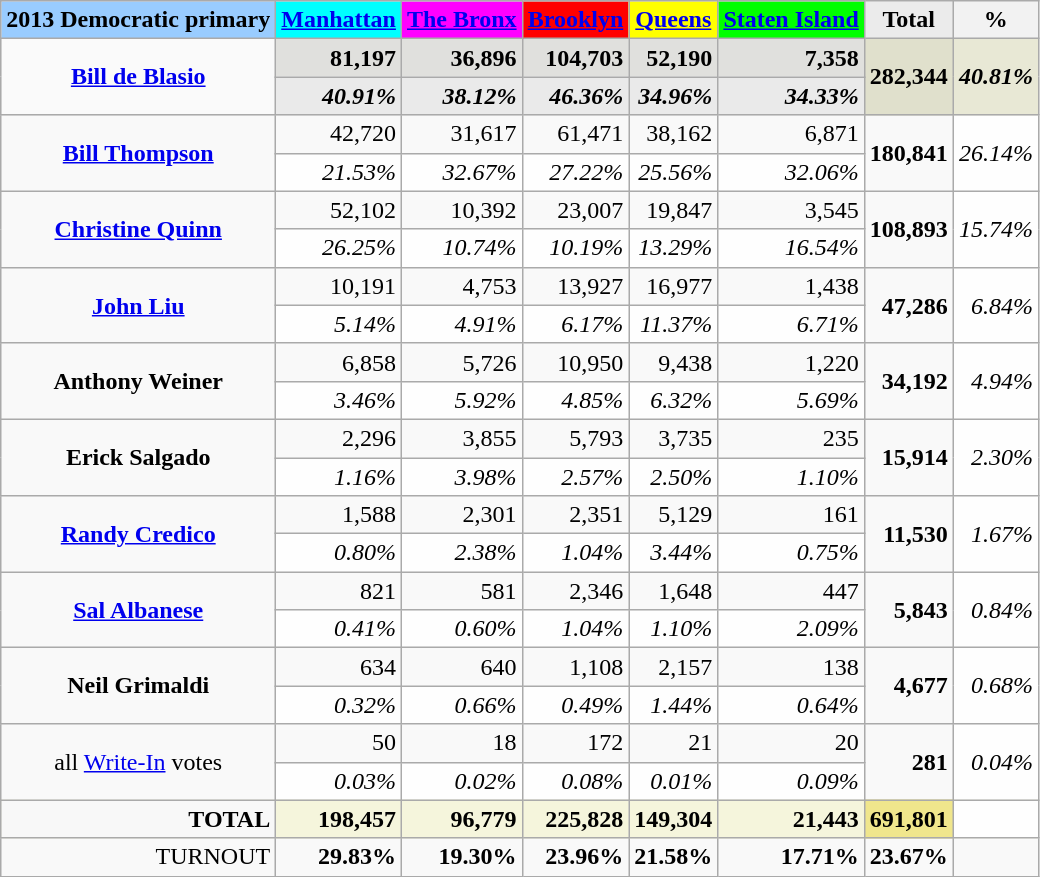<table class="wikitable"  style="text-align:right;">
<tr style="text-align:center;">
<td style=" background:#99CCFF;"><strong>2013 Democratic primary</strong></td>
<td style="background:aqua;"><strong><a href='#'>Manhattan</a></strong></td>
<td style="background:magenta;"><strong><a href='#'>The Bronx</a></strong></td>
<td style="background:red;"><strong><a href='#'>Brooklyn</a></strong></td>
<td style="background:yellow;"><strong><a href='#'>Queens</a></strong></td>
<td style="background:lime;"><strong><a href='#'>Staten Island</a></strong></td>
<td style="background:#ebebeb;"><strong>Total</strong></td>
<td style="background:#f2f2f2;"><strong>%</strong></td>
</tr>
<tr style="background:#e0e0dd;">
<td rowspan="2" style="background:#fafafa; text-align:center;"><strong><a href='#'>Bill de Blasio</a></strong></td>
<td><strong>81,197</strong></td>
<td><strong>36,896</strong></td>
<td><strong>104,703</strong></td>
<td><strong>52,190</strong></td>
<td><strong>7,358</strong></td>
<td rowspan="2" style="background:#e0e0cc;"><strong>282,344</strong></td>
<td rowspan="2" style="background:#e8e8d5;"><strong><em>40.81%</em></strong></td>
</tr>
<tr style="background:#eaeaea;">
<td><strong><em>40.91%</em></strong></td>
<td><strong><em>38.12%</em></strong></td>
<td><strong><em>46.36%</em></strong></td>
<td><strong><em>34.96%</em></strong></td>
<td><strong><em>34.33%</em></strong></td>
</tr>
<tr>
<td rowspan="2" style="text-align:center;"><strong><a href='#'>Bill Thompson</a></strong></td>
<td>42,720</td>
<td>31,617</td>
<td>61,471</td>
<td>38,162</td>
<td>6,871</td>
<td rowspan="2"><strong>180,841</strong></td>
<td rowspan="2" style="background:#fefefe;"><em>26.14%</em></td>
</tr>
<tr style="background:#fefefe;">
<td><em>21.53%</em></td>
<td><em>32.67%</em></td>
<td><em>27.22%</em></td>
<td><em>25.56%</em></td>
<td><em>32.06%</em></td>
</tr>
<tr>
<td rowspan="2" style="text-align:center;"><strong><a href='#'>Christine Quinn</a></strong></td>
<td>52,102</td>
<td>10,392</td>
<td>23,007</td>
<td>19,847</td>
<td>3,545</td>
<td rowspan="2"><strong>108,893</strong></td>
<td rowspan="2" style="background:#fefefe;"><em>15.74%</em></td>
</tr>
<tr style="background:#fefefe;">
<td><em>26.25%</em></td>
<td><em>10.74%</em></td>
<td><em>10.19%</em></td>
<td><em>13.29%</em></td>
<td><em>16.54%</em></td>
</tr>
<tr>
<td rowspan="2" style="text-align:center;"><strong><a href='#'>John Liu</a></strong></td>
<td>10,191</td>
<td>4,753</td>
<td>13,927</td>
<td>16,977</td>
<td>1,438</td>
<td rowspan="2"><strong>47,286</strong></td>
<td rowspan="2" style="background:#fefefe;"><em>6.84%</em></td>
</tr>
<tr style="background:#fefefe;">
<td><em>5.14%</em></td>
<td><em>4.91%</em></td>
<td><em>6.17%</em></td>
<td><em>11.37%</em></td>
<td><em>6.71%</em></td>
</tr>
<tr>
<td rowspan="2" style="text-align:center;"><strong>Anthony Weiner</strong></td>
<td>6,858</td>
<td>5,726</td>
<td>10,950</td>
<td>9,438</td>
<td>1,220</td>
<td rowspan="2"><strong>34,192</strong></td>
<td rowspan="2" style="background:#fefefe;"><em>4.94%</em></td>
</tr>
<tr style="background:#fefefe;">
<td><em>3.46%</em></td>
<td><em>5.92%</em></td>
<td><em>4.85%</em></td>
<td><em>6.32%</em></td>
<td><em>5.69%</em></td>
</tr>
<tr>
<td rowspan="2" style="text-align:center;"><strong>Erick Salgado</strong></td>
<td>2,296</td>
<td>3,855</td>
<td>5,793</td>
<td>3,735</td>
<td>235</td>
<td rowspan="2"><strong>15,914</strong></td>
<td rowspan="2" style="background:#fefefe;"><em>2.30%</em></td>
</tr>
<tr style="background:#fefefe;">
<td><em>1.16%</em></td>
<td><em>3.98%</em></td>
<td><em>2.57%</em></td>
<td><em>2.50%</em></td>
<td><em>1.10%</em></td>
</tr>
<tr>
<td rowspan="2" style="text-align:center;"><strong><a href='#'>Randy Credico</a></strong></td>
<td>1,588</td>
<td>2,301</td>
<td>2,351</td>
<td>5,129</td>
<td>161</td>
<td rowspan="2"><strong>11,530</strong></td>
<td rowspan="2" style="background:#fefefe;"><em>1.67%</em></td>
</tr>
<tr style="background:#fefefe;">
<td><em>0.80%</em></td>
<td><em>2.38%</em></td>
<td><em>1.04%</em></td>
<td><em>3.44%</em></td>
<td><em>0.75%</em></td>
</tr>
<tr>
<td rowspan="2" style="text-align:center;"><strong><a href='#'>Sal Albanese</a></strong></td>
<td>821</td>
<td>581</td>
<td>2,346</td>
<td>1,648</td>
<td>447</td>
<td rowspan="2"><strong>5,843</strong></td>
<td rowspan="2" style="background:#fefefe;"><em>0.84%</em></td>
</tr>
<tr style="background:#fefefe;">
<td><em>0.41%</em></td>
<td><em>0.60%</em></td>
<td><em>1.04%</em></td>
<td><em>1.10%</em></td>
<td><em>2.09%</em></td>
</tr>
<tr>
<td rowspan="2" style="text-align:center;"><strong>Neil Grimaldi</strong></td>
<td>634</td>
<td>640</td>
<td>1,108</td>
<td>2,157</td>
<td>138</td>
<td rowspan="2"><strong>4,677</strong></td>
<td rowspan="2" style="background:#fefefe;"><em>0.68%</em></td>
</tr>
<tr style="background:#fefefe;">
<td><em>0.32%</em></td>
<td><em>0.66%</em></td>
<td><em>0.49%</em></td>
<td><em>1.44%</em></td>
<td><em>0.64%</em></td>
</tr>
<tr>
<td rowspan="2" style="text-align:center;">all <a href='#'>Write-In</a> votes</td>
<td>50</td>
<td>18</td>
<td>172</td>
<td>21</td>
<td>20</td>
<td rowspan="2"><strong>281</strong></td>
<td rowspan="2" style="background:#fefefe;"><em>0.04%</em></td>
</tr>
<tr style="background:#fefefe;">
<td><em>0.03%</em></td>
<td><em>0.02%</em></td>
<td><em>0.08%</em></td>
<td><em>0.01%</em></td>
<td><em>0.09%</em></td>
</tr>
<tr style="background:beige;">
<td style="background:#f8f8f8;"><strong>TOTAL</strong></td>
<td><strong>198,457</strong></td>
<td><strong>96,779</strong></td>
<td><strong>225,828</strong></td>
<td><strong>149,304</strong></td>
<td><strong>21,443</strong></td>
<td bgcolor=khaki><strong>691,801</strong></td>
<td bgcolor=fefefe> </td>
</tr>
<tr>
<td>TURNOUT</td>
<td><strong>29.83%</strong></td>
<td><strong>19.30%</strong></td>
<td><strong>23.96%</strong></td>
<td><strong>21.58%</strong></td>
<td><strong>17.71%</strong></td>
<td><strong>23.67%</strong></td>
<td></td>
</tr>
</table>
